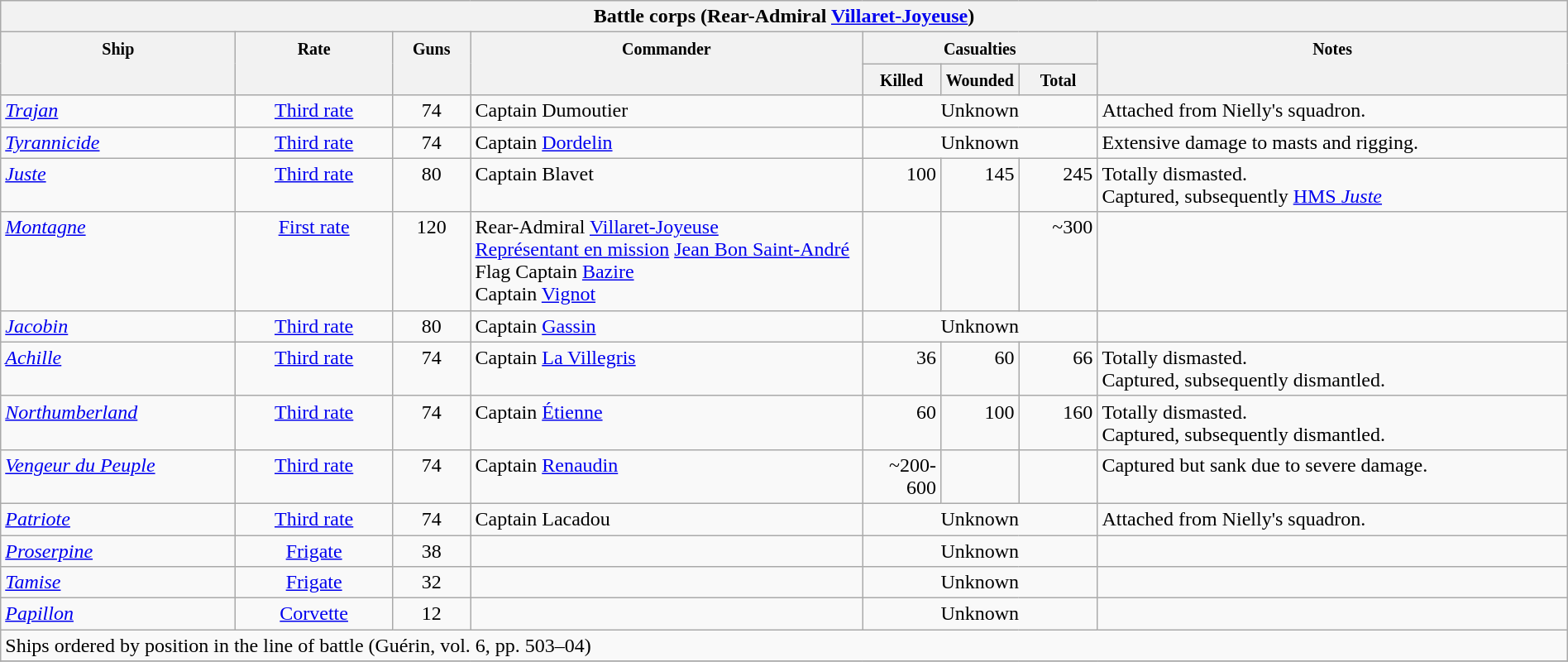<table class="wikitable" width=100%>
<tr valign="top">
<th colspan="11" bgcolor="white">Battle corps (Rear-Admiral <a href='#'>Villaret-Joyeuse</a>)</th>
</tr>
<tr valign="top"|- valign="top">
<th width=15%; align= center rowspan=2><small> Ship </small></th>
<th width=10%; align= center rowspan=2><small> Rate </small></th>
<th width=5%; align= center rowspan=2><small> Guns </small></th>
<th width=25%; align= center rowspan=2><small> Commander </small></th>
<th width=15%; align= center colspan=3><small>Casualties</small></th>
<th width=30%; align= center rowspan=2><small>Notes</small></th>
</tr>
<tr valign="top">
<th width=5%; align= center><small> Killed </small></th>
<th width=5%; align= center><small> Wounded </small></th>
<th width=5%; align= center><small> Total</small></th>
</tr>
<tr valign="top">
<td align= left><a href='#'><em>Trajan</em></a></td>
<td align= center><a href='#'>Third rate</a></td>
<td align= center>74</td>
<td align= left>Captain Dumoutier</td>
<td colspan="3" align="center">Unknown</td>
<td align= left>Attached from Nielly's squadron.</td>
</tr>
<tr valign="top">
<td align= left><a href='#'><em>Tyrannicide</em></a></td>
<td align= center><a href='#'>Third rate</a></td>
<td align= center>74</td>
<td align= left>Captain <a href='#'>Dordelin</a></td>
<td colspan="3" align="center">Unknown</td>
<td align= left>Extensive damage to masts and rigging.</td>
</tr>
<tr valign="top">
<td align= left><a href='#'><em>Juste</em></a></td>
<td align= center><a href='#'>Third rate</a></td>
<td align= center>80</td>
<td align= left>Captain Blavet</td>
<td align= right>100</td>
<td align= right>145</td>
<td align= right>245</td>
<td align= left>Totally dismasted.<br>Captured, subsequently <a href='#'>HMS <em>Juste</em></a></td>
</tr>
<tr valign="top">
<td align= left><a href='#'><em>Montagne</em></a></td>
<td align= center><a href='#'>First rate</a></td>
<td align= center>120</td>
<td align= left>Rear-Admiral <a href='#'>Villaret-Joyeuse</a><br><a href='#'>Représentant en mission</a> <a href='#'>Jean Bon Saint-André</a><br> Flag Captain <a href='#'>Bazire</a><br>Captain <a href='#'>Vignot</a></td>
<td align= right></td>
<td align= right></td>
<td align= right>~300</td>
<td align= left></td>
</tr>
<tr valign="top">
<td align= left><a href='#'><em>Jacobin</em></a></td>
<td align= center><a href='#'>Third rate</a></td>
<td align= center>80</td>
<td align= left>Captain <a href='#'>Gassin</a></td>
<td colspan="3" align="center">Unknown</td>
<td align= left></td>
</tr>
<tr valign="top">
<td align= left><a href='#'><em>Achille</em></a></td>
<td align= center><a href='#'>Third rate</a></td>
<td align= center>74</td>
<td align= left>Captain <a href='#'>La Villegris</a></td>
<td align= right>36</td>
<td align= right>60</td>
<td align= right>66</td>
<td align= left>Totally dismasted.<br>Captured, subsequently dismantled.</td>
</tr>
<tr valign="top">
<td align= left><a href='#'><em>Northumberland</em></a></td>
<td align= center><a href='#'>Third rate</a></td>
<td align= center>74</td>
<td align= left>Captain <a href='#'>Étienne</a></td>
<td align= right>60</td>
<td align= right>100</td>
<td align= right>160</td>
<td align= left>Totally dismasted.<br>Captured, subsequently dismantled.</td>
</tr>
<tr valign="top">
<td align= left><a href='#'><em>Vengeur du Peuple</em></a></td>
<td align= center><a href='#'>Third rate</a></td>
<td align= center>74</td>
<td align= left>Captain <a href='#'>Renaudin</a></td>
<td align= right>~200-600</td>
<td align= right></td>
<td align= right></td>
<td align= left>Captured but sank due to severe damage.</td>
</tr>
<tr valign="top">
<td align= left><a href='#'><em>Patriote</em></a></td>
<td align= center><a href='#'>Third rate</a></td>
<td align= center>74</td>
<td align= left>Captain Lacadou</td>
<td colspan="3" align="center">Unknown</td>
<td align= left>Attached from Nielly's squadron.</td>
</tr>
<tr valign="top">
<td align= left><a href='#'><em>Proserpine</em></a></td>
<td align= center><a href='#'>Frigate</a></td>
<td align= center>38</td>
<td align= left></td>
<td colspan="3" align="center">Unknown</td>
<td align= left></td>
</tr>
<tr valign="top">
<td align= left><a href='#'><em>Tamise</em></a></td>
<td align= center><a href='#'>Frigate</a></td>
<td align= center>32</td>
<td align= left></td>
<td colspan="3" align="center">Unknown</td>
<td align= left></td>
</tr>
<tr valign="top">
<td align= left><a href='#'><em>Papillon</em></a></td>
<td align= center><a href='#'>Corvette</a></td>
<td align= center>12</td>
<td align= left></td>
<td colspan="3" align="center">Unknown</td>
<td align= left></td>
</tr>
<tr valign="top">
<td colspan="8" align="left">Ships ordered by position in the line of battle (Guérin, vol. 6, pp. 503–04)</td>
</tr>
<tr>
</tr>
</table>
